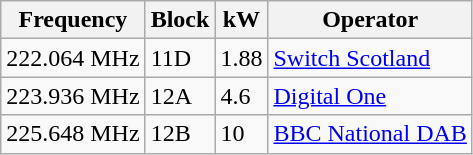<table class="wikitable sortable">
<tr>
<th>Frequency</th>
<th>Block</th>
<th>kW</th>
<th>Operator</th>
</tr>
<tr>
<td>222.064 MHz</td>
<td>11D</td>
<td>1.88</td>
<td><a href='#'>Switch Scotland</a></td>
</tr>
<tr>
<td>223.936 MHz</td>
<td>12A</td>
<td>4.6</td>
<td><a href='#'>Digital One</a></td>
</tr>
<tr>
<td>225.648 MHz</td>
<td>12B</td>
<td>10</td>
<td><a href='#'>BBC National DAB</a></td>
</tr>
</table>
